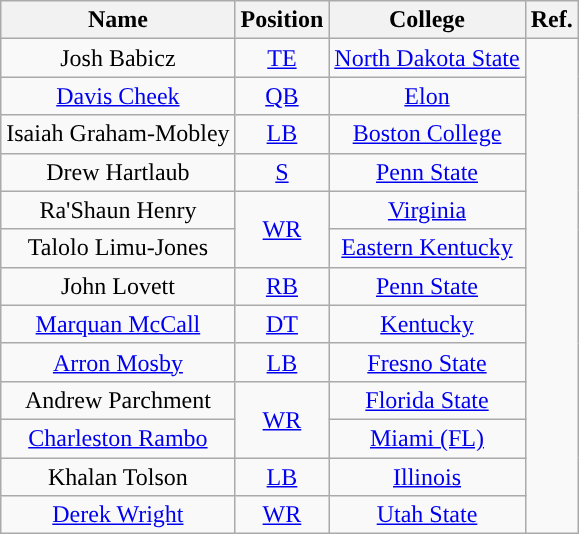<table class="wikitable" style="text-align:center">
<tr>
<th>Name</th>
<th>Position</th>
<th>College</th>
<th>Ref.</th>
</tr>
<tr>
<td>Josh Babicz</td>
<td><a href='#'>TE</a></td>
<td><a href='#'>North Dakota State</a></td>
<td rowspan = 13></td>
</tr>
<tr>
<td><a href='#'>Davis Cheek</a></td>
<td><a href='#'>QB</a></td>
<td><a href='#'>Elon</a></td>
</tr>
<tr>
<td>Isaiah Graham-Mobley</td>
<td><a href='#'>LB</a></td>
<td><a href='#'>Boston College</a></td>
</tr>
<tr>
<td>Drew Hartlaub</td>
<td><a href='#'>S</a></td>
<td><a href='#'>Penn State</a></td>
</tr>
<tr>
<td>Ra'Shaun Henry</td>
<td rowspan = 2><a href='#'>WR</a></td>
<td><a href='#'>Virginia</a></td>
</tr>
<tr>
<td>Talolo Limu-Jones</td>
<td><a href='#'>Eastern Kentucky</a></td>
</tr>
<tr>
<td>John Lovett</td>
<td><a href='#'>RB</a></td>
<td><a href='#'>Penn State</a></td>
</tr>
<tr>
<td><a href='#'>Marquan McCall</a></td>
<td><a href='#'>DT</a></td>
<td><a href='#'>Kentucky</a></td>
</tr>
<tr>
<td><a href='#'>Arron Mosby</a></td>
<td><a href='#'>LB</a></td>
<td><a href='#'>Fresno State</a></td>
</tr>
<tr>
<td>Andrew Parchment</td>
<td rowspan = 2><a href='#'>WR</a></td>
<td><a href='#'>Florida State</a></td>
</tr>
<tr>
<td><a href='#'>Charleston Rambo</a></td>
<td><a href='#'>Miami (FL)</a></td>
</tr>
<tr>
<td>Khalan Tolson</td>
<td><a href='#'>LB</a></td>
<td><a href='#'>Illinois</a></td>
</tr>
<tr>
<td><a href='#'>Derek Wright</a></td>
<td><a href='#'>WR</a></td>
<td><a href='#'>Utah State</a></td>
</tr>
</table>
